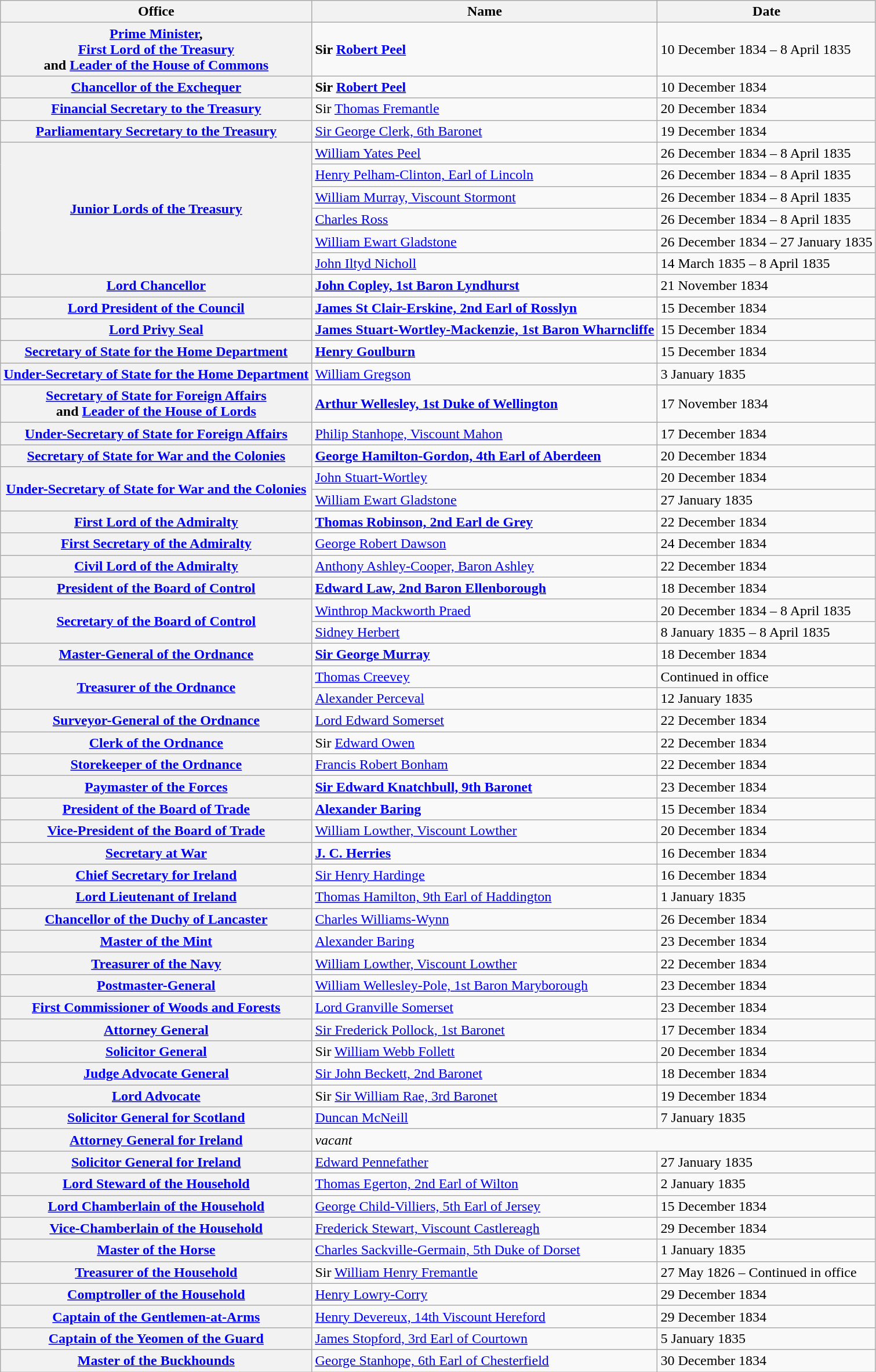<table class="wikitable plainrowheaders">
<tr>
<th>Office</th>
<th>Name</th>
<th>Date</th>
</tr>
<tr>
<th scope=row><a href='#'>Prime Minister</a>, <br> <a href='#'>First Lord of the Treasury</a> <br> and <a href='#'>Leader of the House of Commons</a></th>
<td><strong>Sir <a href='#'>Robert Peel</a></strong></td>
<td>10 December 1834 – 8 April 1835</td>
</tr>
<tr>
<th scope=row><a href='#'>Chancellor of the Exchequer</a></th>
<td><strong>Sir <a href='#'>Robert Peel</a></strong></td>
<td>10 December 1834</td>
</tr>
<tr>
<th scope=row><a href='#'>Financial Secretary to the Treasury</a></th>
<td>Sir <a href='#'>Thomas Fremantle</a></td>
<td>20 December 1834</td>
</tr>
<tr>
<th scope=row><a href='#'>Parliamentary Secretary to the Treasury</a></th>
<td><a href='#'>Sir George Clerk, 6th Baronet</a></td>
<td>19 December 1834</td>
</tr>
<tr>
<th scope=row rowspan=6><a href='#'>Junior Lords of the Treasury</a></th>
<td><a href='#'>William Yates Peel</a></td>
<td>26 December 1834 – 8 April 1835</td>
</tr>
<tr>
<td><a href='#'>Henry Pelham-Clinton, Earl of Lincoln</a></td>
<td>26 December 1834 – 8 April 1835</td>
</tr>
<tr>
<td><a href='#'>William Murray, Viscount Stormont</a></td>
<td>26 December 1834 – 8 April 1835</td>
</tr>
<tr>
<td><a href='#'>Charles Ross</a></td>
<td>26 December 1834 – 8 April 1835</td>
</tr>
<tr>
<td><a href='#'>William Ewart Gladstone</a></td>
<td>26 December 1834 – 27 January 1835</td>
</tr>
<tr>
<td><a href='#'>John Iltyd Nicholl</a></td>
<td>14 March 1835 – 8 April 1835</td>
</tr>
<tr>
<th scope=row><a href='#'>Lord Chancellor</a></th>
<td><strong><a href='#'>John Copley, 1st Baron Lyndhurst</a></strong></td>
<td>21 November 1834</td>
</tr>
<tr>
<th scope=row><a href='#'>Lord President of the Council</a></th>
<td><strong><a href='#'>James St Clair-Erskine, 2nd Earl of Rosslyn</a></strong></td>
<td>15 December 1834</td>
</tr>
<tr>
<th scope=row><a href='#'>Lord Privy Seal</a></th>
<td><strong><a href='#'>James Stuart-Wortley-Mackenzie, 1st Baron Wharncliffe</a></strong></td>
<td>15 December 1834</td>
</tr>
<tr>
<th scope=row><a href='#'>Secretary of State for the Home Department</a></th>
<td><strong><a href='#'>Henry Goulburn</a></strong></td>
<td>15 December 1834</td>
</tr>
<tr>
<th scope=row><a href='#'>Under-Secretary of State for the Home Department</a></th>
<td><a href='#'>William Gregson</a></td>
<td>3 January 1835</td>
</tr>
<tr>
<th scope=row><a href='#'>Secretary of State for Foreign Affairs</a> <br> and <a href='#'>Leader of the House of Lords</a></th>
<td><strong><a href='#'>Arthur Wellesley, 1st Duke of Wellington</a></strong></td>
<td>17 November 1834</td>
</tr>
<tr>
<th scope=row><a href='#'>Under-Secretary of State for Foreign Affairs</a></th>
<td><a href='#'>Philip Stanhope, Viscount Mahon</a></td>
<td>17 December 1834</td>
</tr>
<tr>
<th scope=row><a href='#'>Secretary of State for War and the Colonies</a></th>
<td><strong><a href='#'>George Hamilton-Gordon, 4th Earl of Aberdeen</a></strong></td>
<td>20 December 1834</td>
</tr>
<tr>
<th scope=row rowspan=2><a href='#'>Under-Secretary of State for War and the Colonies</a></th>
<td><a href='#'>John Stuart-Wortley</a></td>
<td>20 December 1834</td>
</tr>
<tr>
<td><a href='#'>William Ewart Gladstone</a></td>
<td>27 January 1835</td>
</tr>
<tr>
<th scope=row><a href='#'>First Lord of the Admiralty</a></th>
<td><strong><a href='#'>Thomas Robinson, 2nd Earl de Grey</a></strong></td>
<td>22 December 1834</td>
</tr>
<tr>
<th scope=row><a href='#'>First Secretary of the Admiralty</a></th>
<td><a href='#'>George Robert Dawson</a></td>
<td>24 December 1834</td>
</tr>
<tr>
<th scope=row><a href='#'>Civil Lord of the Admiralty</a></th>
<td><a href='#'>Anthony Ashley-Cooper, Baron Ashley</a></td>
<td>22 December 1834</td>
</tr>
<tr>
<th scope=row><a href='#'>President of the Board of Control</a></th>
<td><strong><a href='#'>Edward Law, 2nd Baron Ellenborough</a></strong></td>
<td>18 December 1834</td>
</tr>
<tr>
<th scope=row rowspan=2><a href='#'>Secretary of the Board of Control</a></th>
<td><a href='#'>Winthrop Mackworth Praed</a></td>
<td>20 December 1834 – 8 April 1835</td>
</tr>
<tr>
<td><a href='#'>Sidney Herbert</a></td>
<td>8 January 1835 – 8 April 1835</td>
</tr>
<tr>
<th scope=row><a href='#'>Master-General of the Ordnance</a></th>
<td><strong><a href='#'>Sir George Murray</a></strong></td>
<td>18 December 1834</td>
</tr>
<tr>
<th scope=row rowspan=2><a href='#'>Treasurer of the Ordnance</a></th>
<td><a href='#'>Thomas Creevey</a></td>
<td>Continued in office</td>
</tr>
<tr>
<td><a href='#'>Alexander Perceval</a></td>
<td>12 January 1835</td>
</tr>
<tr>
<th scope=row><a href='#'>Surveyor-General of the Ordnance</a></th>
<td><a href='#'>Lord Edward Somerset</a></td>
<td>22 December 1834</td>
</tr>
<tr>
<th scope=row><a href='#'>Clerk of the Ordnance</a></th>
<td>Sir <a href='#'>Edward Owen</a></td>
<td>22 December 1834</td>
</tr>
<tr>
<th scope=row><a href='#'>Storekeeper of the Ordnance</a></th>
<td><a href='#'>Francis Robert Bonham</a></td>
<td>22 December 1834</td>
</tr>
<tr>
<th scope=row><a href='#'>Paymaster of the Forces</a></th>
<td><strong><a href='#'>Sir Edward Knatchbull, 9th Baronet</a></strong></td>
<td>23 December 1834</td>
</tr>
<tr>
<th scope=row><a href='#'>President of the Board of Trade</a></th>
<td><strong><a href='#'>Alexander Baring</a></strong></td>
<td>15 December 1834</td>
</tr>
<tr>
<th scope=row><a href='#'>Vice-President of the Board of Trade</a></th>
<td><a href='#'>William Lowther, Viscount Lowther</a></td>
<td>20 December 1834</td>
</tr>
<tr>
<th scope=row><a href='#'>Secretary at War</a></th>
<td><strong><a href='#'>J. C. Herries</a></strong></td>
<td>16 December 1834</td>
</tr>
<tr>
<th scope=row><a href='#'>Chief Secretary for Ireland</a></th>
<td><a href='#'>Sir Henry Hardinge</a></td>
<td>16 December 1834</td>
</tr>
<tr>
<th scope=row><a href='#'>Lord Lieutenant of Ireland</a></th>
<td><a href='#'>Thomas Hamilton, 9th Earl of Haddington</a></td>
<td>1 January 1835</td>
</tr>
<tr>
<th scope=row><a href='#'>Chancellor of the Duchy of Lancaster</a></th>
<td><a href='#'>Charles Williams-Wynn</a></td>
<td>26 December 1834</td>
</tr>
<tr>
<th scope=row><a href='#'>Master of the Mint</a></th>
<td><a href='#'>Alexander Baring</a></td>
<td>23 December 1834</td>
</tr>
<tr>
<th scope=row><a href='#'>Treasurer of the Navy</a></th>
<td><a href='#'>William Lowther, Viscount Lowther</a></td>
<td>22 December 1834</td>
</tr>
<tr>
<th scope=row><a href='#'>Postmaster-General</a></th>
<td><a href='#'>William Wellesley-Pole, 1st Baron Maryborough</a></td>
<td>23 December 1834</td>
</tr>
<tr>
<th scope=row><a href='#'>First Commissioner of Woods and Forests</a></th>
<td><a href='#'>Lord Granville Somerset</a></td>
<td>23 December 1834</td>
</tr>
<tr>
<th scope=row><a href='#'>Attorney General</a></th>
<td><a href='#'>Sir Frederick Pollock, 1st Baronet</a></td>
<td>17 December 1834</td>
</tr>
<tr>
<th scope=row><a href='#'>Solicitor General</a></th>
<td>Sir <a href='#'>William Webb Follett</a></td>
<td>20 December 1834</td>
</tr>
<tr>
<th scope=row><a href='#'>Judge Advocate General</a></th>
<td><a href='#'>Sir John Beckett, 2nd Baronet</a></td>
<td>18 December 1834</td>
</tr>
<tr>
<th scope=row><a href='#'>Lord Advocate</a></th>
<td>Sir <a href='#'>Sir William Rae, 3rd Baronet</a></td>
<td>19 December 1834</td>
</tr>
<tr>
<th scope=row><a href='#'>Solicitor General for Scotland</a></th>
<td><a href='#'>Duncan McNeill</a></td>
<td>7 January 1835</td>
</tr>
<tr>
<th scope=row><a href='#'>Attorney General for Ireland</a></th>
<td colspan=2><em>vacant</em></td>
</tr>
<tr>
<th scope=row><a href='#'>Solicitor General for Ireland</a></th>
<td><a href='#'>Edward Pennefather</a></td>
<td>27 January 1835</td>
</tr>
<tr>
<th scope=row><a href='#'>Lord Steward of the Household</a></th>
<td><a href='#'>Thomas Egerton, 2nd Earl of Wilton</a></td>
<td>2 January 1835</td>
</tr>
<tr>
<th scope=row><a href='#'>Lord Chamberlain of the Household</a></th>
<td><a href='#'>George Child-Villiers, 5th Earl of Jersey</a></td>
<td>15 December 1834</td>
</tr>
<tr>
<th scope=row><a href='#'>Vice-Chamberlain of the Household</a></th>
<td><a href='#'>Frederick Stewart, Viscount Castlereagh</a></td>
<td>29 December 1834</td>
</tr>
<tr>
<th scope=row><a href='#'>Master of the Horse</a></th>
<td><a href='#'>Charles Sackville-Germain, 5th Duke of Dorset</a></td>
<td>1 January 1835</td>
</tr>
<tr>
<th scope=row><a href='#'>Treasurer of the Household</a></th>
<td>Sir <a href='#'>William Henry Fremantle</a></td>
<td>27 May 1826 – Continued in office</td>
</tr>
<tr>
<th scope=row><a href='#'>Comptroller of the Household</a></th>
<td><a href='#'>Henry Lowry-Corry</a></td>
<td>29 December 1834</td>
</tr>
<tr>
<th scope=row><a href='#'>Captain of the Gentlemen-at-Arms</a></th>
<td><a href='#'>Henry Devereux, 14th Viscount Hereford</a></td>
<td>29 December 1834</td>
</tr>
<tr>
<th scope=row><a href='#'>Captain of the Yeomen of the Guard</a></th>
<td><a href='#'>James Stopford, 3rd Earl of Courtown</a></td>
<td>5 January 1835</td>
</tr>
<tr>
<th scope=row><a href='#'>Master of the Buckhounds</a></th>
<td><a href='#'>George Stanhope, 6th Earl of Chesterfield</a></td>
<td>30 December 1834</td>
</tr>
</table>
